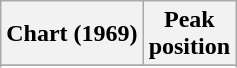<table class="wikitable sortable plainrowheaders" style="text-align:center">
<tr>
<th scope="col">Chart (1969)</th>
<th scope="col">Peak<br> position</th>
</tr>
<tr>
</tr>
<tr>
</tr>
</table>
